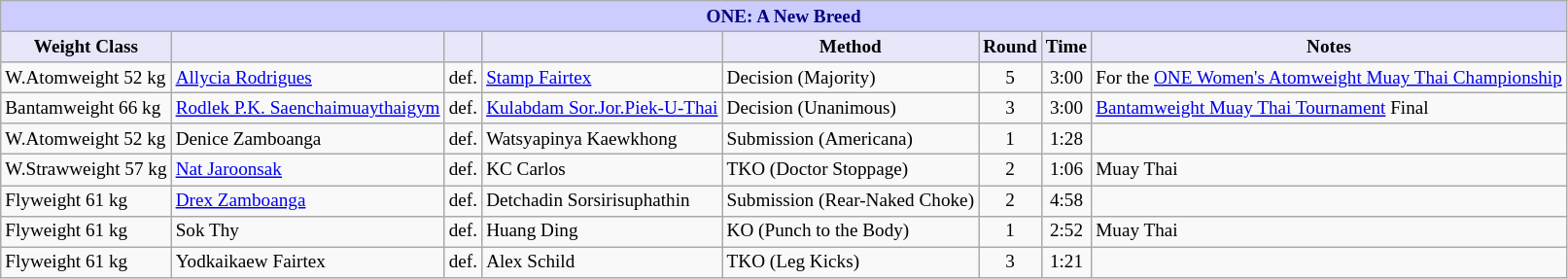<table class="wikitable" style="font-size: 80%;">
<tr>
<th colspan="8" style="background-color: #ccf; color: #000080; text-align: center;"><strong>ONE: A New Breed</strong></th>
</tr>
<tr>
<th colspan="1" style="background-color: #E6E8FA; color: #000000; text-align: center;">Weight Class</th>
<th colspan="1" style="background-color: #E6E8FA; color: #000000; text-align: center;"></th>
<th colspan="1" style="background-color: #E6E8FA; color: #000000; text-align: center;"></th>
<th colspan="1" style="background-color: #E6E8FA; color: #000000; text-align: center;"></th>
<th colspan="1" style="background-color: #E6E8FA; color: #000000; text-align: center;">Method</th>
<th colspan="1" style="background-color: #E6E8FA; color: #000000; text-align: center;">Round</th>
<th colspan="1" style="background-color: #E6E8FA; color: #000000; text-align: center;">Time</th>
<th colspan="1" style="background-color: #E6E8FA; color: #000000; text-align: center;">Notes</th>
</tr>
<tr>
<td>W.Atomweight 52 kg</td>
<td> <a href='#'>Allycia Rodrigues</a></td>
<td>def.</td>
<td> <a href='#'>Stamp Fairtex</a></td>
<td>Decision (Majority)</td>
<td align=center>5</td>
<td align=center>3:00</td>
<td>For the <a href='#'>ONE Women's Atomweight Muay Thai Championship</a></td>
</tr>
<tr>
<td>Bantamweight 66 kg</td>
<td> <a href='#'>Rodlek P.K. Saenchaimuaythaigym</a></td>
<td>def.</td>
<td> <a href='#'>Kulabdam Sor.Jor.Piek-U-Thai</a></td>
<td>Decision (Unanimous)</td>
<td align=center>3</td>
<td align=center>3:00</td>
<td><a href='#'>Bantamweight Muay Thai Tournament</a> Final</td>
</tr>
<tr>
<td>W.Atomweight 52 kg</td>
<td> Denice Zamboanga</td>
<td>def.</td>
<td> Watsyapinya Kaewkhong</td>
<td>Submission (Americana)</td>
<td align=center>1</td>
<td align=center>1:28</td>
<td></td>
</tr>
<tr>
<td>W.Strawweight 57 kg</td>
<td> <a href='#'>Nat Jaroonsak</a></td>
<td>def.</td>
<td> KC Carlos</td>
<td>TKO (Doctor Stoppage)</td>
<td align=center>2</td>
<td align=center>1:06</td>
<td>Muay Thai</td>
</tr>
<tr>
<td>Flyweight 61 kg</td>
<td> <a href='#'>Drex Zamboanga</a></td>
<td>def.</td>
<td> Detchadin Sorsirisuphathin</td>
<td>Submission (Rear-Naked Choke)</td>
<td align=center>2</td>
<td align=center>4:58</td>
<td></td>
</tr>
<tr>
<td>Flyweight 61 kg</td>
<td> Sok Thy</td>
<td>def.</td>
<td> Huang Ding</td>
<td>KO (Punch  to the Body)</td>
<td align=center>1</td>
<td align=center>2:52</td>
<td>Muay Thai</td>
</tr>
<tr>
<td>Flyweight 61 kg</td>
<td> Yodkaikaew Fairtex</td>
<td>def.</td>
<td> Alex Schild</td>
<td>TKO (Leg Kicks)</td>
<td align=center>3</td>
<td align=center>1:21</td>
<td></td>
</tr>
</table>
